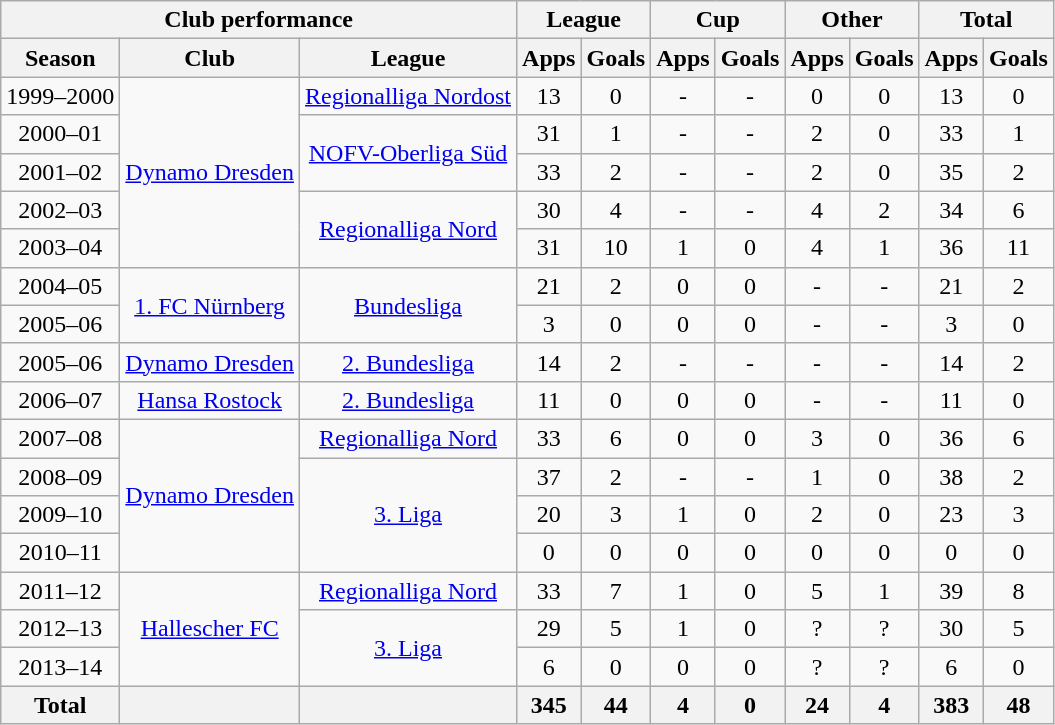<table class="wikitable" style="text-align: center">
<tr>
<th colspan=3>Club performance</th>
<th colspan=2>League</th>
<th colspan=2>Cup</th>
<th colspan=2>Other<br></th>
<th colspan=2>Total</th>
</tr>
<tr>
<th>Season</th>
<th>Club</th>
<th>League</th>
<th>Apps</th>
<th>Goals</th>
<th>Apps</th>
<th>Goals</th>
<th>Apps</th>
<th>Goals</th>
<th>Apps</th>
<th>Goals</th>
</tr>
<tr>
<td>1999–2000</td>
<td rowspan="5"><a href='#'>Dynamo Dresden</a></td>
<td><a href='#'>Regionalliga Nordost</a></td>
<td>13</td>
<td>0</td>
<td>-</td>
<td>-</td>
<td>0</td>
<td>0</td>
<td>13</td>
<td>0</td>
</tr>
<tr>
<td>2000–01</td>
<td rowspan="2"><a href='#'>NOFV-Oberliga Süd</a></td>
<td>31</td>
<td>1</td>
<td>-</td>
<td>-</td>
<td>2</td>
<td>0</td>
<td>33</td>
<td>1</td>
</tr>
<tr>
<td>2001–02</td>
<td>33</td>
<td>2</td>
<td>-</td>
<td>-</td>
<td>2</td>
<td>0</td>
<td>35</td>
<td>2</td>
</tr>
<tr>
<td>2002–03</td>
<td rowspan="2"><a href='#'>Regionalliga Nord</a></td>
<td>30</td>
<td>4</td>
<td>-</td>
<td>-</td>
<td>4</td>
<td>2</td>
<td>34</td>
<td>6</td>
</tr>
<tr>
<td>2003–04</td>
<td>31</td>
<td>10</td>
<td>1</td>
<td>0</td>
<td>4</td>
<td>1</td>
<td>36</td>
<td>11</td>
</tr>
<tr>
<td>2004–05</td>
<td rowspan="2"><a href='#'>1. FC Nürnberg</a></td>
<td rowspan="2"><a href='#'>Bundesliga</a></td>
<td>21</td>
<td>2</td>
<td>0</td>
<td>0</td>
<td>-</td>
<td>-</td>
<td>21</td>
<td>2</td>
</tr>
<tr>
<td>2005–06</td>
<td>3</td>
<td>0</td>
<td>0</td>
<td>0</td>
<td>-</td>
<td>-</td>
<td>3</td>
<td>0</td>
</tr>
<tr>
<td>2005–06</td>
<td><a href='#'>Dynamo Dresden</a></td>
<td><a href='#'>2. Bundesliga</a></td>
<td>14</td>
<td>2</td>
<td>-</td>
<td>-</td>
<td>-</td>
<td>-</td>
<td>14</td>
<td>2</td>
</tr>
<tr>
<td>2006–07</td>
<td><a href='#'>Hansa Rostock</a></td>
<td><a href='#'>2. Bundesliga</a></td>
<td>11</td>
<td>0</td>
<td>0</td>
<td>0</td>
<td>-</td>
<td>-</td>
<td>11</td>
<td>0</td>
</tr>
<tr>
<td>2007–08</td>
<td rowspan="4"><a href='#'>Dynamo Dresden</a></td>
<td><a href='#'>Regionalliga Nord</a></td>
<td>33</td>
<td>6</td>
<td>0</td>
<td>0</td>
<td>3</td>
<td>0</td>
<td>36</td>
<td>6</td>
</tr>
<tr>
<td>2008–09</td>
<td rowspan="3"><a href='#'>3. Liga</a></td>
<td>37</td>
<td>2</td>
<td>-</td>
<td>-</td>
<td>1</td>
<td>0</td>
<td>38</td>
<td>2</td>
</tr>
<tr>
<td>2009–10</td>
<td>20</td>
<td>3</td>
<td>1</td>
<td>0</td>
<td>2</td>
<td>0</td>
<td>23</td>
<td>3</td>
</tr>
<tr>
<td>2010–11</td>
<td>0</td>
<td>0</td>
<td>0</td>
<td>0</td>
<td>0</td>
<td>0</td>
<td>0</td>
<td>0</td>
</tr>
<tr>
<td>2011–12</td>
<td rowspan="3"><a href='#'>Hallescher FC</a></td>
<td><a href='#'>Regionalliga Nord</a></td>
<td>33</td>
<td>7</td>
<td>1</td>
<td>0</td>
<td>5</td>
<td>1</td>
<td>39</td>
<td>8</td>
</tr>
<tr>
<td>2012–13</td>
<td rowspan="2"><a href='#'>3. Liga</a></td>
<td>29</td>
<td>5</td>
<td>1</td>
<td>0</td>
<td>?</td>
<td>?</td>
<td>30</td>
<td>5</td>
</tr>
<tr>
<td>2013–14</td>
<td>6</td>
<td>0</td>
<td>0</td>
<td>0</td>
<td>?</td>
<td>?</td>
<td>6</td>
<td>0</td>
</tr>
<tr>
<th>Total</th>
<th></th>
<th></th>
<th>345</th>
<th>44</th>
<th>4</th>
<th>0</th>
<th>24</th>
<th>4</th>
<th>383</th>
<th>48</th>
</tr>
</table>
